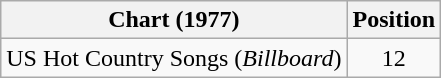<table class="wikitable">
<tr>
<th>Chart (1977)</th>
<th>Position</th>
</tr>
<tr>
<td>US Hot Country Songs (<em>Billboard</em>)</td>
<td align="center">12</td>
</tr>
</table>
